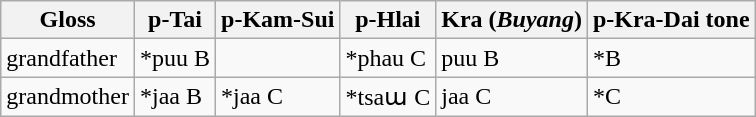<table class="wikitable">
<tr>
<th>Gloss</th>
<th>p-Tai</th>
<th>p-Kam-Sui</th>
<th>p-Hlai</th>
<th>Kra (<em>Buyang</em>)</th>
<th>p-Kra-Dai tone</th>
</tr>
<tr>
<td>grandfather</td>
<td>*puu B</td>
<td></td>
<td>*phau C</td>
<td>puu B</td>
<td>*B</td>
</tr>
<tr>
<td>grandmother</td>
<td>*jaa B</td>
<td>*jaa C</td>
<td>*tsaɯ C</td>
<td>jaa C</td>
<td>*C</td>
</tr>
</table>
